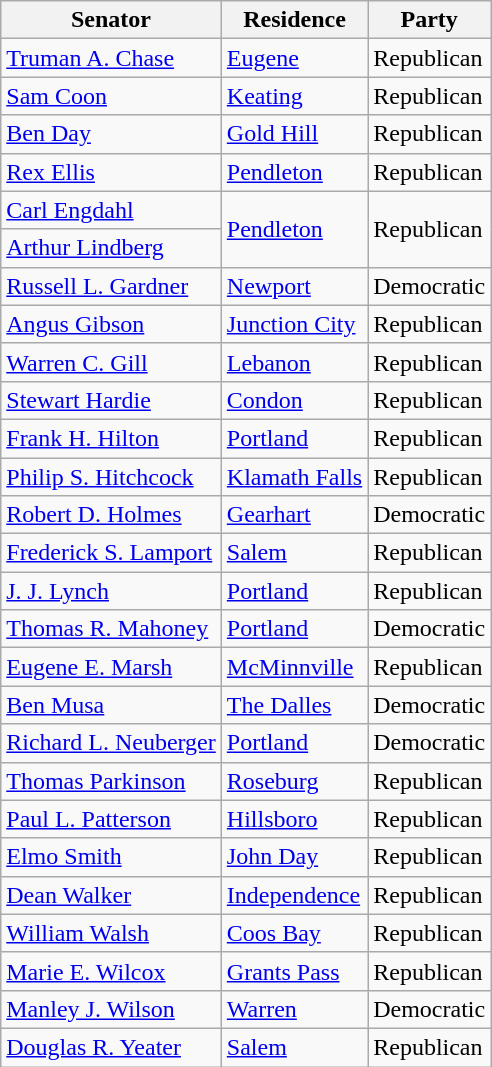<table class="wikitable">
<tr>
<th>Senator</th>
<th>Residence</th>
<th>Party</th>
</tr>
<tr>
<td><a href='#'>Truman A. Chase</a></td>
<td><a href='#'>Eugene</a></td>
<td>Republican</td>
</tr>
<tr>
<td><a href='#'>Sam Coon</a></td>
<td><a href='#'>Keating</a></td>
<td>Republican</td>
</tr>
<tr>
<td><a href='#'>Ben Day</a></td>
<td><a href='#'>Gold Hill</a></td>
<td>Republican</td>
</tr>
<tr>
<td><a href='#'>Rex Ellis</a></td>
<td><a href='#'>Pendleton</a></td>
<td>Republican</td>
</tr>
<tr>
<td><a href='#'>Carl Engdahl</a></td>
<td rowspan="2"><a href='#'>Pendleton</a></td>
<td rowspan="2" >Republican</td>
</tr>
<tr>
<td><a href='#'>Arthur Lindberg</a></td>
</tr>
<tr>
<td><a href='#'>Russell L. Gardner</a></td>
<td><a href='#'>Newport</a></td>
<td>Democratic</td>
</tr>
<tr>
<td><a href='#'>Angus Gibson</a></td>
<td><a href='#'>Junction City</a></td>
<td>Republican</td>
</tr>
<tr>
<td><a href='#'>Warren C. Gill</a></td>
<td><a href='#'>Lebanon</a></td>
<td>Republican</td>
</tr>
<tr>
<td><a href='#'>Stewart Hardie</a></td>
<td><a href='#'>Condon</a></td>
<td>Republican</td>
</tr>
<tr>
<td><a href='#'>Frank H. Hilton</a></td>
<td><a href='#'>Portland</a></td>
<td>Republican</td>
</tr>
<tr>
<td><a href='#'>Philip S. Hitchcock</a></td>
<td><a href='#'>Klamath Falls</a></td>
<td>Republican</td>
</tr>
<tr>
<td><a href='#'>Robert D. Holmes</a></td>
<td><a href='#'>Gearhart</a></td>
<td>Democratic</td>
</tr>
<tr>
<td><a href='#'>Frederick S. Lamport</a></td>
<td><a href='#'>Salem</a></td>
<td>Republican</td>
</tr>
<tr>
<td><a href='#'>J. J. Lynch</a></td>
<td><a href='#'>Portland</a></td>
<td>Republican</td>
</tr>
<tr>
<td><a href='#'>Thomas R. Mahoney</a></td>
<td><a href='#'>Portland</a></td>
<td>Democratic</td>
</tr>
<tr>
<td><a href='#'>Eugene E. Marsh</a></td>
<td><a href='#'>McMinnville</a></td>
<td>Republican</td>
</tr>
<tr>
<td><a href='#'>Ben Musa</a></td>
<td><a href='#'>The Dalles</a></td>
<td>Democratic</td>
</tr>
<tr>
<td><a href='#'>Richard L. Neuberger</a></td>
<td><a href='#'>Portland</a></td>
<td>Democratic</td>
</tr>
<tr>
<td><a href='#'>Thomas Parkinson</a></td>
<td><a href='#'>Roseburg</a></td>
<td>Republican</td>
</tr>
<tr>
<td><a href='#'>Paul L. Patterson</a></td>
<td><a href='#'>Hillsboro</a></td>
<td>Republican</td>
</tr>
<tr>
<td><a href='#'>Elmo Smith</a></td>
<td><a href='#'>John Day</a></td>
<td>Republican</td>
</tr>
<tr>
<td><a href='#'>Dean Walker</a></td>
<td><a href='#'>Independence</a></td>
<td>Republican</td>
</tr>
<tr>
<td><a href='#'>William Walsh</a></td>
<td><a href='#'>Coos Bay</a></td>
<td>Republican</td>
</tr>
<tr>
<td><a href='#'>Marie E. Wilcox</a></td>
<td><a href='#'>Grants Pass</a></td>
<td>Republican</td>
</tr>
<tr>
<td><a href='#'>Manley J. Wilson</a></td>
<td><a href='#'>Warren</a></td>
<td>Democratic</td>
</tr>
<tr>
<td><a href='#'>Douglas R. Yeater</a></td>
<td><a href='#'>Salem</a></td>
<td>Republican</td>
</tr>
</table>
